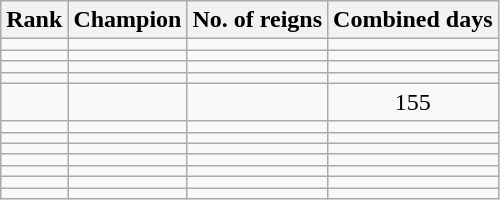<table class="wikitable sortable" style="text-align:center;">
<tr>
<th>Rank</th>
<th>Champion</th>
<th>No. of reigns</th>
<th>Combined days</th>
</tr>
<tr>
<td></td>
<td align="left"></td>
<td></td>
<td></td>
</tr>
<tr>
<td></td>
<td align="left"></td>
<td></td>
<td></td>
</tr>
<tr>
<td></td>
<td align="left"></td>
<td></td>
<td></td>
</tr>
<tr>
<td></td>
<td align="left"></td>
<td></td>
<td></td>
</tr>
<tr>
<td></td>
<td align="left"></td>
<td></td>
<td>155</td>
</tr>
<tr>
<td></td>
<td align="left"></td>
<td></td>
<td></td>
</tr>
<tr>
<td></td>
<td align="left"></td>
<td></td>
<td></td>
</tr>
<tr>
<td></td>
<td align="left"></td>
<td></td>
<td></td>
</tr>
<tr>
<td></td>
<td align="left"></td>
<td></td>
<td></td>
</tr>
<tr>
<td></td>
<td align="left"></td>
<td></td>
<td></td>
</tr>
<tr>
<td></td>
<td align="left"></td>
<td></td>
<td></td>
</tr>
<tr>
<td></td>
<td align="left"></td>
<td></td>
<td></td>
</tr>
</table>
